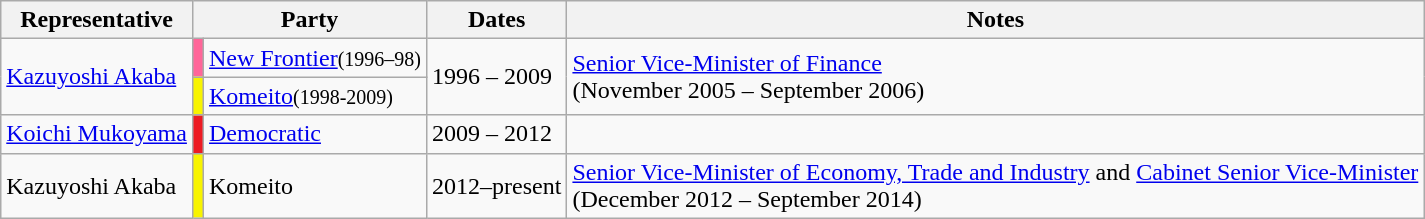<table class=wikitable>
<tr valign=bottom>
<th>Representative</th>
<th colspan="2">Party</th>
<th>Dates</th>
<th>Notes</th>
</tr>
<tr>
<td rowspan="2"><a href='#'>Kazuyoshi Akaba</a></td>
<td bgcolor=#FF6699></td>
<td><a href='#'>New Frontier</a><small>(1996–98)</small></td>
<td rowspan="2">1996 – 2009</td>
<td rowspan="2"><a href='#'>Senior Vice-Minister of Finance</a> <br>(November 2005 – September 2006)</td>
</tr>
<tr>
<td bgcolor=#F8F400></td>
<td><a href='#'>Komeito</a><small>(1998-2009)</small></td>
</tr>
<tr>
<td><a href='#'>Koichi Mukoyama</a></td>
<td bgcolor=#ED1B23></td>
<td><a href='#'>Democratic</a></td>
<td>2009 – 2012</td>
<td></td>
</tr>
<tr>
<td>Kazuyoshi Akaba</td>
<td bgcolor=#F8F400></td>
<td>Komeito</td>
<td>2012–present</td>
<td><a href='#'>Senior Vice-Minister of Economy, Trade and Industry</a> and <a href='#'>Cabinet Senior Vice-Minister</a><br>(December 2012 – September 2014)</td>
</tr>
</table>
